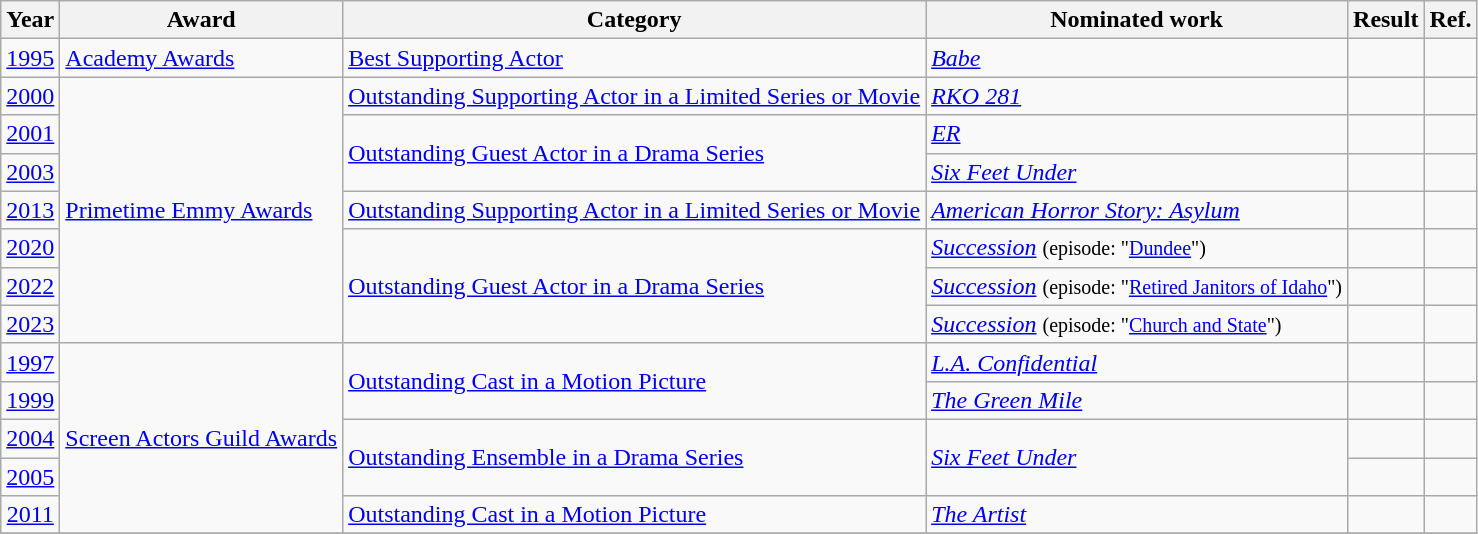<table class="wikitable unsortable">
<tr>
<th>Year</th>
<th>Award</th>
<th>Category</th>
<th>Nominated work</th>
<th>Result</th>
<th>Ref.</th>
</tr>
<tr>
<td><a href='#'>1995</a></td>
<td><a href='#'>Academy Awards</a></td>
<td><a href='#'>Best Supporting Actor</a></td>
<td><em><a href='#'>Babe</a></em></td>
<td></td>
<td></td>
</tr>
<tr>
<td style="text-align:center;"><a href='#'>2000</a></td>
<td rowspan="7"><a href='#'>Primetime Emmy Awards</a></td>
<td><a href='#'>Outstanding Supporting Actor in a Limited Series or Movie</a></td>
<td><em><a href='#'>RKO 281</a></em></td>
<td></td>
<td></td>
</tr>
<tr>
<td style="text-align:center;"><a href='#'>2001</a></td>
<td rowspan=2><a href='#'>Outstanding Guest Actor in a Drama Series</a></td>
<td><em><a href='#'>ER</a></em></td>
<td></td>
<td></td>
</tr>
<tr>
<td style="text-align:center;"><a href='#'>2003</a></td>
<td><em><a href='#'>Six Feet Under</a></em></td>
<td></td>
<td></td>
</tr>
<tr>
<td style="text-align:center;"><a href='#'>2013</a></td>
<td><a href='#'>Outstanding Supporting Actor in a Limited Series or Movie</a></td>
<td><em><a href='#'>American Horror Story: Asylum</a></em></td>
<td></td>
<td></td>
</tr>
<tr>
<td style="text-align:center;"><a href='#'>2020</a></td>
<td rowspan="3"><a href='#'>Outstanding Guest Actor in a Drama Series</a></td>
<td><em><a href='#'>Succession</a></em> <small> (episode: "<a href='#'>Dundee</a>") </small></td>
<td></td>
<td></td>
</tr>
<tr>
<td style="text-align:center;"><a href='#'>2022</a></td>
<td><em><a href='#'>Succession</a></em> <small> (episode: "<a href='#'>Retired Janitors of Idaho</a>") </small></td>
<td></td>
<td></td>
</tr>
<tr>
<td><a href='#'>2023</a></td>
<td><em><a href='#'>Succession</a></em> <small> (episode: "<a href='#'>Church and State</a>") </small></td>
<td></td>
<td></td>
</tr>
<tr>
<td style="text-align:center;"><a href='#'>1997</a></td>
<td rowspan=5><a href='#'>Screen Actors Guild Awards</a></td>
<td rowspan=2><a href='#'>Outstanding Cast in a Motion Picture</a></td>
<td><em><a href='#'>L.A. Confidential</a></em></td>
<td></td>
<td></td>
</tr>
<tr>
<td style="text-align:center;"><a href='#'>1999</a></td>
<td><em><a href='#'>The Green Mile</a></em></td>
<td></td>
<td></td>
</tr>
<tr>
<td style="text-align:center;"><a href='#'>2004</a></td>
<td rowspan=2><a href='#'>Outstanding Ensemble in a Drama Series</a></td>
<td rowspan=2><em><a href='#'>Six Feet Under</a></em></td>
<td></td>
<td></td>
</tr>
<tr>
<td style="text-align:center;"><a href='#'>2005</a></td>
<td></td>
<td></td>
</tr>
<tr>
<td style="text-align:center;"><a href='#'>2011</a></td>
<td><a href='#'>Outstanding Cast in a Motion Picture</a></td>
<td><em><a href='#'>The Artist</a></em></td>
<td></td>
<td></td>
</tr>
<tr>
</tr>
</table>
